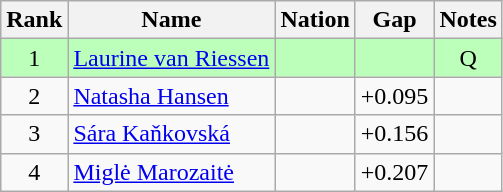<table class="wikitable sortable" style="text-align:center">
<tr>
<th>Rank</th>
<th>Name</th>
<th>Nation</th>
<th>Gap</th>
<th>Notes</th>
</tr>
<tr bgcolor=bbffbb>
<td>1</td>
<td align=left><a href='#'>Laurine van Riessen</a></td>
<td align=left></td>
<td></td>
<td>Q</td>
</tr>
<tr>
<td>2</td>
<td align=left><a href='#'>Natasha Hansen</a></td>
<td align=left></td>
<td>+0.095</td>
<td></td>
</tr>
<tr>
<td>3</td>
<td align=left><a href='#'>Sára Kaňkovská</a></td>
<td align=left></td>
<td>+0.156</td>
<td></td>
</tr>
<tr>
<td>4</td>
<td align=left><a href='#'>Miglė Marozaitė</a></td>
<td align=left></td>
<td>+0.207</td>
<td></td>
</tr>
</table>
